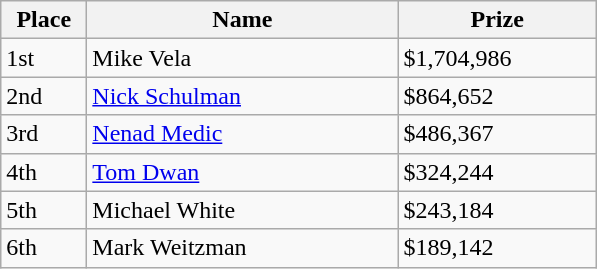<table class="wikitable">
<tr>
<th width="50">Place</th>
<th width="200">Name</th>
<th width="125">Prize</th>
</tr>
<tr>
<td>1st</td>
<td>Mike Vela</td>
<td>$1,704,986</td>
</tr>
<tr>
<td>2nd</td>
<td><a href='#'>Nick Schulman</a></td>
<td>$864,652</td>
</tr>
<tr>
<td>3rd</td>
<td><a href='#'>Nenad Medic</a></td>
<td>$486,367</td>
</tr>
<tr>
<td>4th</td>
<td><a href='#'>Tom Dwan</a></td>
<td>$324,244</td>
</tr>
<tr>
<td>5th</td>
<td>Michael White</td>
<td>$243,184</td>
</tr>
<tr>
<td>6th</td>
<td>Mark Weitzman</td>
<td>$189,142</td>
</tr>
</table>
